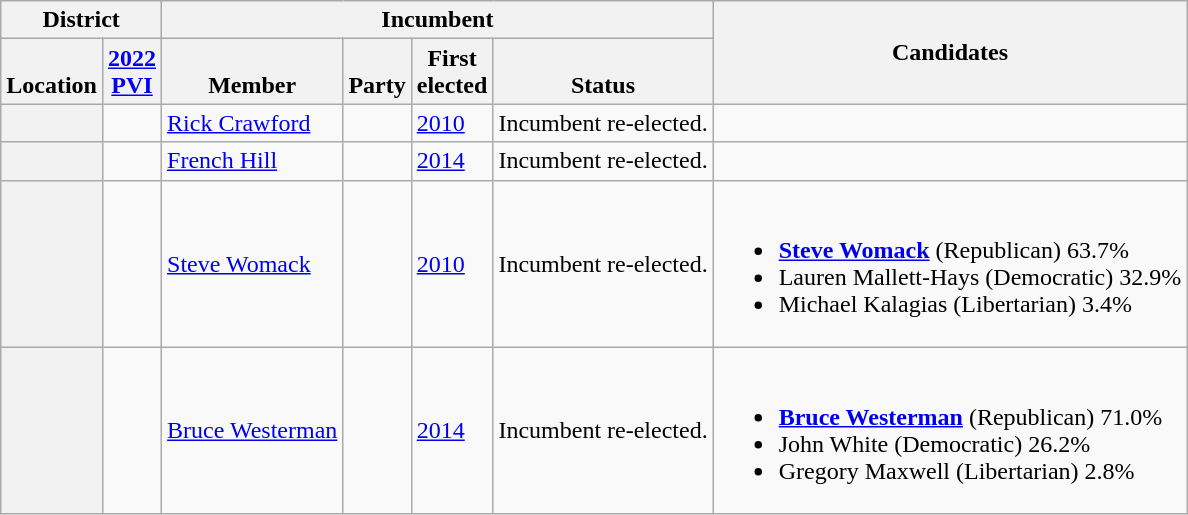<table class="wikitable sortable">
<tr>
<th colspan=2>District</th>
<th colspan=4>Incumbent</th>
<th rowspan=2 class="unsortable">Candidates</th>
</tr>
<tr valign=bottom>
<th>Location</th>
<th><a href='#'>2022<br>PVI</a></th>
<th>Member</th>
<th>Party</th>
<th>First<br>elected</th>
<th>Status</th>
</tr>
<tr>
<th></th>
<td></td>
<td><a href='#'>Rick Crawford</a></td>
<td></td>
<td><a href='#'>2010</a></td>
<td>Incumbent re-elected.</td>
<td nowrap></td>
</tr>
<tr>
<th></th>
<td></td>
<td><a href='#'>French Hill</a></td>
<td></td>
<td><a href='#'>2014</a></td>
<td>Incumbent re-elected.</td>
<td nowrap></td>
</tr>
<tr>
<th></th>
<td></td>
<td><a href='#'>Steve Womack</a></td>
<td></td>
<td><a href='#'>2010</a></td>
<td>Incumbent re-elected.</td>
<td nowrap><br><ul><li> <strong><a href='#'>Steve Womack</a></strong> (Republican) 63.7%</li><li>Lauren Mallett-Hays (Democratic) 32.9%</li><li>Michael Kalagias (Libertarian) 3.4%</li></ul></td>
</tr>
<tr>
<th></th>
<td></td>
<td><a href='#'>Bruce Westerman</a></td>
<td></td>
<td><a href='#'>2014</a></td>
<td>Incumbent re-elected.</td>
<td nowrap><br><ul><li> <strong><a href='#'>Bruce Westerman</a></strong> (Republican) 71.0%</li><li>John White (Democratic) 26.2%</li><li>Gregory Maxwell (Libertarian) 2.8%</li></ul></td>
</tr>
</table>
